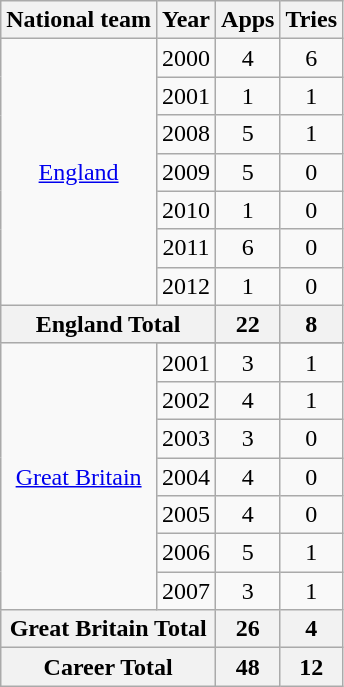<table class="wikitable" style="text-align: center;">
<tr>
<th>National team</th>
<th>Year</th>
<th>Apps</th>
<th>Tries</th>
</tr>
<tr>
<td rowspan=7><a href='#'>England</a></td>
<td>2000</td>
<td>4</td>
<td>6</td>
</tr>
<tr>
<td>2001</td>
<td>1</td>
<td>1</td>
</tr>
<tr>
<td>2008</td>
<td>5</td>
<td>1</td>
</tr>
<tr>
<td>2009</td>
<td>5</td>
<td>0</td>
</tr>
<tr>
<td>2010</td>
<td>1</td>
<td>0</td>
</tr>
<tr>
<td>2011</td>
<td>6</td>
<td>0</td>
</tr>
<tr>
<td>2012</td>
<td>1</td>
<td>0</td>
</tr>
<tr>
<th colspan=2>England Total</th>
<th>22</th>
<th>8</th>
</tr>
<tr>
<td rowspan=8><a href='#'>Great Britain</a></td>
</tr>
<tr>
<td>2001</td>
<td>3</td>
<td>1</td>
</tr>
<tr>
<td>2002</td>
<td>4</td>
<td>1</td>
</tr>
<tr>
<td>2003</td>
<td>3</td>
<td>0</td>
</tr>
<tr>
<td>2004</td>
<td>4</td>
<td>0</td>
</tr>
<tr>
<td>2005</td>
<td>4</td>
<td>0</td>
</tr>
<tr>
<td>2006</td>
<td>5</td>
<td>1</td>
</tr>
<tr>
<td>2007</td>
<td>3</td>
<td>1</td>
</tr>
<tr>
<th colspan=2>Great Britain Total</th>
<th>26</th>
<th>4</th>
</tr>
<tr>
<th colspan=2>Career Total</th>
<th>48</th>
<th>12</th>
</tr>
</table>
